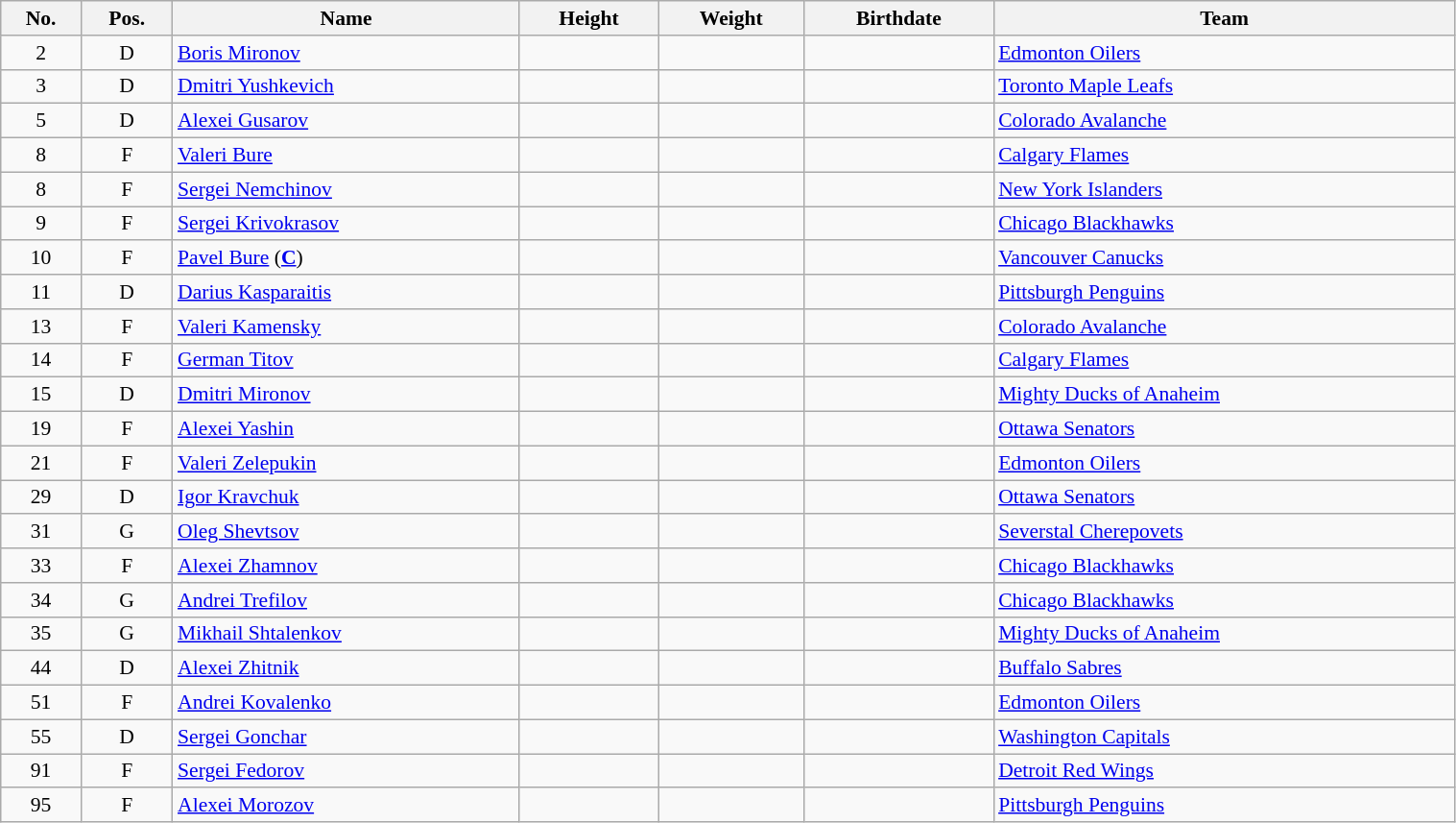<table class="wikitable sortable" width="80%" style="font-size: 90%; text-align: center;">
<tr>
<th>No.</th>
<th>Pos.</th>
<th>Name</th>
<th>Height</th>
<th>Weight</th>
<th>Birthdate</th>
<th>Team</th>
</tr>
<tr>
<td>2</td>
<td>D</td>
<td style="text-align:left;"><a href='#'>Boris Mironov</a></td>
<td></td>
<td></td>
<td style="text-align:right;"></td>
<td style="text-align:left;"> <a href='#'>Edmonton Oilers</a></td>
</tr>
<tr>
<td>3</td>
<td>D</td>
<td style="text-align:left;"><a href='#'>Dmitri Yushkevich</a></td>
<td></td>
<td></td>
<td style="text-align:right;"></td>
<td style="text-align:left;"> <a href='#'>Toronto Maple Leafs</a></td>
</tr>
<tr>
<td>5</td>
<td>D</td>
<td style="text-align:left;"><a href='#'>Alexei Gusarov</a></td>
<td></td>
<td></td>
<td style="text-align:right;"></td>
<td style="text-align:left;"> <a href='#'>Colorado Avalanche</a></td>
</tr>
<tr>
<td>8</td>
<td>F</td>
<td style="text-align:left;"><a href='#'>Valeri Bure</a></td>
<td></td>
<td></td>
<td style="text-align:right;"></td>
<td style="text-align:left;"> <a href='#'>Calgary Flames</a></td>
</tr>
<tr>
<td>8</td>
<td>F</td>
<td style="text-align:left;"><a href='#'>Sergei Nemchinov</a></td>
<td></td>
<td></td>
<td style="text-align:right;"></td>
<td style="text-align:left;"> <a href='#'>New York Islanders</a></td>
</tr>
<tr>
<td>9</td>
<td>F</td>
<td style="text-align:left;"><a href='#'>Sergei Krivokrasov</a></td>
<td></td>
<td></td>
<td style="text-align:right;"></td>
<td style="text-align:left;"> <a href='#'>Chicago Blackhawks</a></td>
</tr>
<tr>
<td>10</td>
<td>F</td>
<td style="text-align:left;"><a href='#'>Pavel Bure</a> (<strong><a href='#'>C</a></strong>)</td>
<td></td>
<td></td>
<td style="text-align:right;"></td>
<td style="text-align:left;"> <a href='#'>Vancouver Canucks</a></td>
</tr>
<tr>
<td>11</td>
<td>D</td>
<td style="text-align:left;"><a href='#'>Darius Kasparaitis</a></td>
<td></td>
<td></td>
<td style="text-align:right;"></td>
<td style="text-align:left;"> <a href='#'>Pittsburgh Penguins</a></td>
</tr>
<tr>
<td>13</td>
<td>F</td>
<td style="text-align:left;"><a href='#'>Valeri Kamensky</a></td>
<td></td>
<td></td>
<td style="text-align:right;"></td>
<td style="text-align:left;"> <a href='#'>Colorado Avalanche</a></td>
</tr>
<tr>
<td>14</td>
<td>F</td>
<td style="text-align:left;"><a href='#'>German Titov</a></td>
<td></td>
<td></td>
<td style="text-align:right;"></td>
<td style="text-align:left;"> <a href='#'>Calgary Flames</a></td>
</tr>
<tr>
<td>15</td>
<td>D</td>
<td style="text-align:left;"><a href='#'>Dmitri Mironov</a></td>
<td></td>
<td></td>
<td style="text-align:right;"></td>
<td style="text-align:left;"> <a href='#'>Mighty Ducks of Anaheim</a></td>
</tr>
<tr>
<td>19</td>
<td>F</td>
<td style="text-align:left;"><a href='#'>Alexei Yashin</a></td>
<td></td>
<td></td>
<td style="text-align:right;"></td>
<td style="text-align:left;"> <a href='#'>Ottawa Senators</a></td>
</tr>
<tr>
<td>21</td>
<td>F</td>
<td style="text-align:left;"><a href='#'>Valeri Zelepukin</a></td>
<td></td>
<td></td>
<td style="text-align:right;"></td>
<td style="text-align:left;"> <a href='#'>Edmonton Oilers</a></td>
</tr>
<tr>
<td>29</td>
<td>D</td>
<td style="text-align:left;"><a href='#'>Igor Kravchuk</a></td>
<td></td>
<td></td>
<td style="text-align:right;"></td>
<td style="text-align:left;"> <a href='#'>Ottawa Senators</a></td>
</tr>
<tr>
<td>31</td>
<td>G</td>
<td style="text-align:left;"><a href='#'>Oleg Shevtsov</a></td>
<td></td>
<td></td>
<td style="text-align:right;"></td>
<td style="text-align:left;"> <a href='#'>Severstal Cherepovets</a></td>
</tr>
<tr>
<td>33</td>
<td>F</td>
<td style="text-align:left;"><a href='#'>Alexei Zhamnov</a></td>
<td></td>
<td></td>
<td style="text-align:right;"></td>
<td style="text-align:left;"> <a href='#'>Chicago Blackhawks</a></td>
</tr>
<tr>
<td>34</td>
<td>G</td>
<td style="text-align:left;"><a href='#'>Andrei Trefilov</a></td>
<td></td>
<td></td>
<td style="text-align:right;"></td>
<td style="text-align:left;"> <a href='#'>Chicago Blackhawks</a></td>
</tr>
<tr>
<td>35</td>
<td>G</td>
<td style="text-align:left;"><a href='#'>Mikhail Shtalenkov</a></td>
<td></td>
<td></td>
<td style="text-align:right;"></td>
<td style="text-align:left;"> <a href='#'>Mighty Ducks of Anaheim</a></td>
</tr>
<tr>
<td>44</td>
<td>D</td>
<td style="text-align:left;"><a href='#'>Alexei Zhitnik</a></td>
<td></td>
<td></td>
<td style="text-align:right;"></td>
<td style="text-align:left;"> <a href='#'>Buffalo Sabres</a></td>
</tr>
<tr>
<td>51</td>
<td>F</td>
<td style="text-align:left;"><a href='#'>Andrei Kovalenko</a></td>
<td></td>
<td></td>
<td style="text-align:right;"></td>
<td style="text-align:left;"> <a href='#'>Edmonton Oilers</a></td>
</tr>
<tr>
<td>55</td>
<td>D</td>
<td style="text-align:left;"><a href='#'>Sergei Gonchar</a></td>
<td></td>
<td></td>
<td style="text-align:right;"></td>
<td style="text-align:left;"> <a href='#'>Washington Capitals</a></td>
</tr>
<tr>
<td>91</td>
<td>F</td>
<td style="text-align:left;"><a href='#'>Sergei Fedorov</a></td>
<td></td>
<td></td>
<td style="text-align:right;"></td>
<td style="text-align:left;"> <a href='#'>Detroit Red Wings</a></td>
</tr>
<tr>
<td>95</td>
<td>F</td>
<td style="text-align:left;"><a href='#'>Alexei Morozov</a></td>
<td></td>
<td></td>
<td style="text-align:right;"></td>
<td style="text-align:left;"> <a href='#'>Pittsburgh Penguins</a></td>
</tr>
</table>
